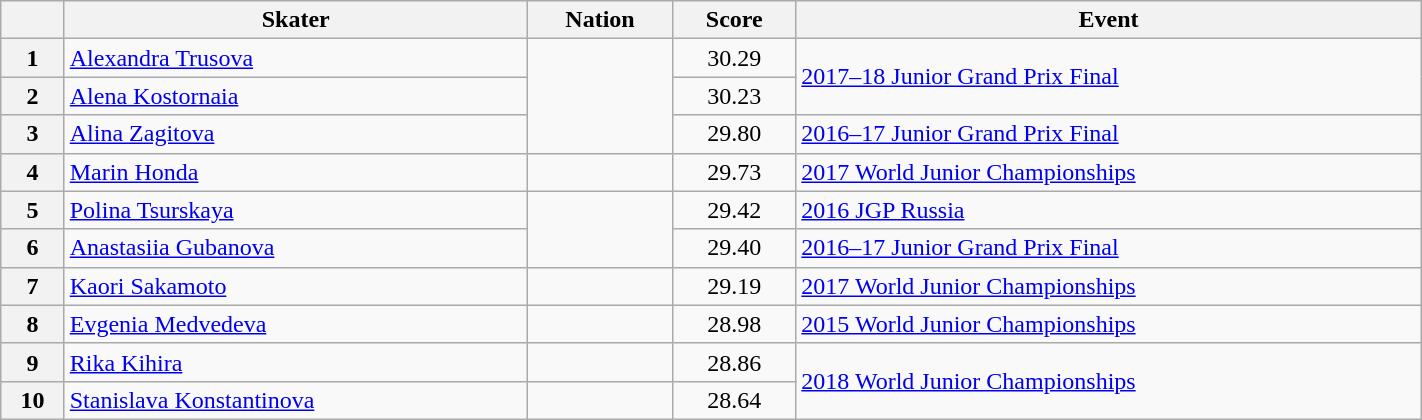<table class="wikitable unsortable" style="text-align:left; width:75%">
<tr>
<th scope="col"></th>
<th scope="col">Skater</th>
<th scope="col">Nation</th>
<th scope="col">Score</th>
<th scope="col">Event</th>
</tr>
<tr>
<th scope="row">1</th>
<td><a href='#'>Alexandra Trusova</a></td>
<td rowspan="3"></td>
<td style="text-align:center">30.29</td>
<td rowspan="2"><a href='#'>2017–18 Junior Grand Prix Final</a></td>
</tr>
<tr>
<th scope="row">2</th>
<td><a href='#'>Alena Kostornaia</a></td>
<td style="text-align:center">30.23</td>
</tr>
<tr>
<th scope="row">3</th>
<td><a href='#'>Alina Zagitova</a></td>
<td style="text-align:center">29.80</td>
<td><a href='#'>2016–17 Junior Grand Prix Final</a></td>
</tr>
<tr>
<th scope="row">4</th>
<td><a href='#'>Marin Honda</a></td>
<td></td>
<td style="text-align:center">29.73</td>
<td><a href='#'>2017 World Junior Championships</a></td>
</tr>
<tr>
<th scope="row">5</th>
<td><a href='#'>Polina Tsurskaya</a></td>
<td rowspan="2"></td>
<td style="text-align:center">29.42</td>
<td><a href='#'>2016 JGP Russia</a></td>
</tr>
<tr>
<th scope="row">6</th>
<td><a href='#'>Anastasiia Gubanova</a></td>
<td style="text-align:center">29.40</td>
<td><a href='#'>2016–17 Junior Grand Prix Final</a></td>
</tr>
<tr>
<th scope="row">7</th>
<td><a href='#'>Kaori Sakamoto</a></td>
<td></td>
<td style="text-align:center">29.19</td>
<td><a href='#'>2017 World Junior Championships</a></td>
</tr>
<tr>
<th scope="row">8</th>
<td><a href='#'>Evgenia Medvedeva</a></td>
<td></td>
<td style="text-align:center">28.98</td>
<td><a href='#'>2015 World Junior Championships</a></td>
</tr>
<tr>
<th scope="row">9</th>
<td><a href='#'>Rika Kihira</a></td>
<td></td>
<td style="text-align:center">28.86</td>
<td rowspan="2"><a href='#'>2018 World Junior Championships</a></td>
</tr>
<tr>
<th scope="row">10</th>
<td><a href='#'>Stanislava Konstantinova</a></td>
<td></td>
<td style="text-align:center">28.64</td>
</tr>
</table>
